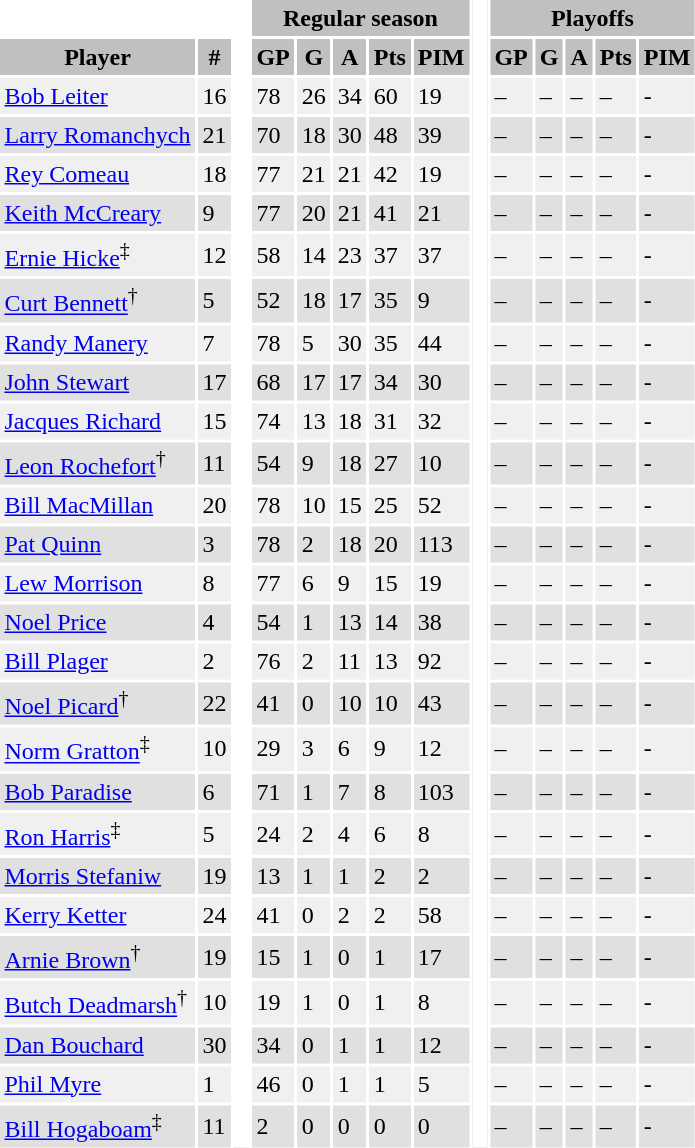<table BORDER="0" CELLPADDING="3" CELLSPACING="2" ID="Table1">
<tr ALIGN="center" bgcolor="#c0c0c0">
<th ALIGN="center" colspan="2" bgcolor="#ffffff"> </th>
<th ALIGN="center" rowspan="99" bgcolor="#ffffff"> </th>
<th ALIGN="center" colspan="5">Regular season</th>
<th ALIGN="center" rowspan="99" bgcolor="#ffffff"> </th>
<th ALIGN="center" colspan="5">Playoffs</th>
</tr>
<tr ALIGN="center" bgcolor="#c0c0c0">
<th ALIGN="center">Player</th>
<th ALIGN="center">#</th>
<th ALIGN="center">GP</th>
<th ALIGN="center">G</th>
<th ALIGN="center">A</th>
<th ALIGN="center">Pts</th>
<th ALIGN="center">PIM</th>
<th ALIGN="center">GP</th>
<th ALIGN="center">G</th>
<th ALIGN="center">A</th>
<th ALIGN="center">Pts</th>
<th ALIGN="center">PIM</th>
</tr>
<tr bgcolor="#f0f0f0">
<td><a href='#'>Bob Leiter</a></td>
<td>16</td>
<td>78</td>
<td>26</td>
<td>34</td>
<td>60</td>
<td>19</td>
<td>–</td>
<td>–</td>
<td>–</td>
<td>–</td>
<td>-</td>
</tr>
<tr bgcolor="#e0e0e0">
<td><a href='#'>Larry Romanchych</a></td>
<td>21</td>
<td>70</td>
<td>18</td>
<td>30</td>
<td>48</td>
<td>39</td>
<td>–</td>
<td>–</td>
<td>–</td>
<td>–</td>
<td>-</td>
</tr>
<tr bgcolor="#f0f0f0">
<td><a href='#'>Rey Comeau</a></td>
<td>18</td>
<td>77</td>
<td>21</td>
<td>21</td>
<td>42</td>
<td>19</td>
<td>–</td>
<td>–</td>
<td>–</td>
<td>–</td>
<td>-</td>
</tr>
<tr bgcolor="#e0e0e0">
<td><a href='#'>Keith McCreary</a></td>
<td>9</td>
<td>77</td>
<td>20</td>
<td>21</td>
<td>41</td>
<td>21</td>
<td>–</td>
<td>–</td>
<td>–</td>
<td>–</td>
<td>-</td>
</tr>
<tr bgcolor="#f0f0f0">
<td><a href='#'>Ernie Hicke</a><sup>‡</sup></td>
<td>12</td>
<td>58</td>
<td>14</td>
<td>23</td>
<td>37</td>
<td>37</td>
<td>–</td>
<td>–</td>
<td>–</td>
<td>–</td>
<td>-</td>
</tr>
<tr bgcolor="#e0e0e0">
<td><a href='#'>Curt Bennett</a><sup>†</sup></td>
<td>5</td>
<td>52</td>
<td>18</td>
<td>17</td>
<td>35</td>
<td>9</td>
<td>–</td>
<td>–</td>
<td>–</td>
<td>–</td>
<td>-</td>
</tr>
<tr bgcolor="#f0f0f0">
<td><a href='#'>Randy Manery</a></td>
<td>7</td>
<td>78</td>
<td>5</td>
<td>30</td>
<td>35</td>
<td>44</td>
<td>–</td>
<td>–</td>
<td>–</td>
<td>–</td>
<td>-</td>
</tr>
<tr bgcolor="#e0e0e0">
<td><a href='#'>John Stewart</a></td>
<td>17</td>
<td>68</td>
<td>17</td>
<td>17</td>
<td>34</td>
<td>30</td>
<td>–</td>
<td>–</td>
<td>–</td>
<td>–</td>
<td>-</td>
</tr>
<tr bgcolor="#f0f0f0">
<td><a href='#'>Jacques Richard</a></td>
<td>15</td>
<td>74</td>
<td>13</td>
<td>18</td>
<td>31</td>
<td>32</td>
<td>–</td>
<td>–</td>
<td>–</td>
<td>–</td>
<td>-</td>
</tr>
<tr bgcolor="#e0e0e0">
<td><a href='#'>Leon Rochefort</a><sup>†</sup></td>
<td>11</td>
<td>54</td>
<td>9</td>
<td>18</td>
<td>27</td>
<td>10</td>
<td>–</td>
<td>–</td>
<td>–</td>
<td>–</td>
<td>-</td>
</tr>
<tr bgcolor="#f0f0f0">
<td><a href='#'>Bill MacMillan</a></td>
<td>20</td>
<td>78</td>
<td>10</td>
<td>15</td>
<td>25</td>
<td>52</td>
<td>–</td>
<td>–</td>
<td>–</td>
<td>–</td>
<td>-</td>
</tr>
<tr bgcolor="#e0e0e0">
<td><a href='#'>Pat Quinn</a></td>
<td>3</td>
<td>78</td>
<td>2</td>
<td>18</td>
<td>20</td>
<td>113</td>
<td>–</td>
<td>–</td>
<td>–</td>
<td>–</td>
<td>-</td>
</tr>
<tr bgcolor="#f0f0f0">
<td><a href='#'>Lew Morrison</a></td>
<td>8</td>
<td>77</td>
<td>6</td>
<td>9</td>
<td>15</td>
<td>19</td>
<td>–</td>
<td>–</td>
<td>–</td>
<td>–</td>
<td>-</td>
</tr>
<tr bgcolor="#e0e0e0">
<td><a href='#'>Noel Price</a></td>
<td>4</td>
<td>54</td>
<td>1</td>
<td>13</td>
<td>14</td>
<td>38</td>
<td>–</td>
<td>–</td>
<td>–</td>
<td>–</td>
<td>-</td>
</tr>
<tr bgcolor="#f0f0f0">
<td><a href='#'>Bill Plager</a></td>
<td>2</td>
<td>76</td>
<td>2</td>
<td>11</td>
<td>13</td>
<td>92</td>
<td>–</td>
<td>–</td>
<td>–</td>
<td>–</td>
<td>-</td>
</tr>
<tr bgcolor="#e0e0e0">
<td><a href='#'>Noel Picard</a><sup>†</sup></td>
<td>22</td>
<td>41</td>
<td>0</td>
<td>10</td>
<td>10</td>
<td>43</td>
<td>–</td>
<td>–</td>
<td>–</td>
<td>–</td>
<td>-</td>
</tr>
<tr bgcolor="#f0f0f0">
<td><a href='#'>Norm Gratton</a><sup>‡</sup></td>
<td>10</td>
<td>29</td>
<td>3</td>
<td>6</td>
<td>9</td>
<td>12</td>
<td>–</td>
<td>–</td>
<td>–</td>
<td>–</td>
<td>-</td>
</tr>
<tr bgcolor="#e0e0e0">
<td><a href='#'>Bob Paradise</a></td>
<td>6</td>
<td>71</td>
<td>1</td>
<td>7</td>
<td>8</td>
<td>103</td>
<td>–</td>
<td>–</td>
<td>–</td>
<td>–</td>
<td>-</td>
</tr>
<tr bgcolor="#f0f0f0">
<td><a href='#'>Ron Harris</a><sup>‡</sup></td>
<td>5</td>
<td>24</td>
<td>2</td>
<td>4</td>
<td>6</td>
<td>8</td>
<td>–</td>
<td>–</td>
<td>–</td>
<td>–</td>
<td>-</td>
</tr>
<tr bgcolor="#e0e0e0">
<td><a href='#'>Morris Stefaniw</a></td>
<td>19</td>
<td>13</td>
<td>1</td>
<td>1</td>
<td>2</td>
<td>2</td>
<td>–</td>
<td>–</td>
<td>–</td>
<td>–</td>
<td>-</td>
</tr>
<tr bgcolor="#f0f0f0">
<td><a href='#'>Kerry Ketter</a></td>
<td>24</td>
<td>41</td>
<td>0</td>
<td>2</td>
<td>2</td>
<td>58</td>
<td>–</td>
<td>–</td>
<td>–</td>
<td>–</td>
<td>-</td>
</tr>
<tr bgcolor="#e0e0e0">
<td><a href='#'>Arnie Brown</a><sup>†</sup></td>
<td>19</td>
<td>15</td>
<td>1</td>
<td>0</td>
<td>1</td>
<td>17</td>
<td>–</td>
<td>–</td>
<td>–</td>
<td>–</td>
<td>-</td>
</tr>
<tr bgcolor="#f0f0f0">
<td><a href='#'>Butch Deadmarsh</a><sup>†</sup></td>
<td>10</td>
<td>19</td>
<td>1</td>
<td>0</td>
<td>1</td>
<td>8</td>
<td>–</td>
<td>–</td>
<td>–</td>
<td>–</td>
<td>-</td>
</tr>
<tr bgcolor="#e0e0e0">
<td><a href='#'>Dan Bouchard</a></td>
<td>30</td>
<td>34</td>
<td>0</td>
<td>1</td>
<td>1</td>
<td>12</td>
<td>–</td>
<td>–</td>
<td>–</td>
<td>–</td>
<td>-</td>
</tr>
<tr bgcolor="#f0f0f0">
<td><a href='#'>Phil Myre</a></td>
<td>1</td>
<td>46</td>
<td>0</td>
<td>1</td>
<td>1</td>
<td>5</td>
<td>–</td>
<td>–</td>
<td>–</td>
<td>–</td>
<td>-</td>
</tr>
<tr bgcolor="#e0e0e0">
<td><a href='#'>Bill Hogaboam</a><sup>‡</sup></td>
<td>11</td>
<td>2</td>
<td>0</td>
<td>0</td>
<td>0</td>
<td>0</td>
<td>–</td>
<td>–</td>
<td>–</td>
<td>–</td>
<td>-</td>
</tr>
</table>
